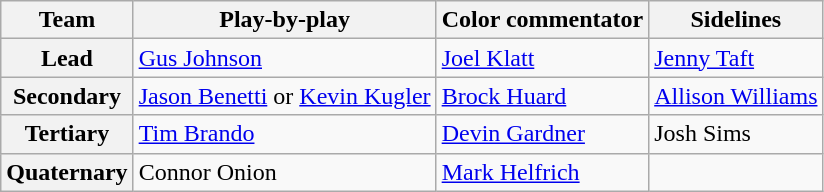<table class="wikitable">
<tr>
<th scope="col">Team</th>
<th scope="col">Play-by-play</th>
<th scope="col">Color commentator</th>
<th scope="col">Sidelines</th>
</tr>
<tr>
<th scope="row">Lead</th>
<td><a href='#'>Gus Johnson</a></td>
<td><a href='#'>Joel Klatt</a></td>
<td><a href='#'>Jenny Taft</a></td>
</tr>
<tr>
<th scope="row">Secondary</th>
<td><a href='#'>Jason Benetti</a> or <a href='#'>Kevin Kugler</a></td>
<td><a href='#'>Brock Huard</a></td>
<td><a href='#'>Allison Williams</a></td>
</tr>
<tr>
<th scope="row">Tertiary</th>
<td><a href='#'>Tim Brando</a></td>
<td><a href='#'>Devin Gardner</a></td>
<td>Josh Sims</td>
</tr>
<tr>
<th scope="row">Quaternary</th>
<td>Connor Onion</td>
<td><a href='#'>Mark Helfrich</a></td>
</tr>
</table>
